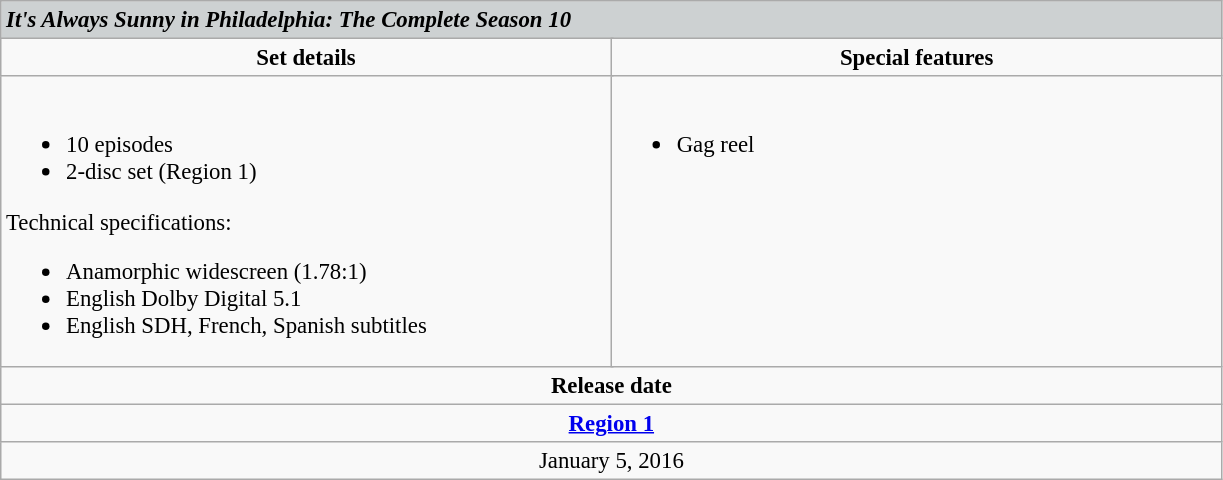<table class="wikitable" style="font-size:95%;">
<tr style="background: #cdd1d2;">
<td colspan="6"><span> <strong><em>It's Always Sunny in Philadelphia: The Complete Season 10</em></strong></span></td>
</tr>
<tr style="vertical-align:top; text-align:center;">
<td style="width:400px;" colspan="3"><strong>Set details</strong></td>
<td style="width:400px;" colspan="3"><strong>Special features</strong></td>
</tr>
<tr valign="top">
<td colspan="3"  style="text-align:left; width:400px;"><br><ul><li>10 episodes</li><li>2-disc set (Region 1)</li></ul>Technical specifications:<ul><li>Anamorphic widescreen (1.78:1)</li><li>English Dolby Digital 5.1</li><li>English SDH, French, Spanish subtitles</li></ul></td>
<td colspan="3" style="text-align:left; width:400px;"><br><ul><li>Gag reel</li></ul></td>
</tr>
<tr>
<td colspan="6" style="text-align:center;"><strong>Release date</strong></td>
</tr>
<tr>
<td colspan="6" style="text-align:center;"><strong><a href='#'>Region 1</a></strong></td>
</tr>
<tr style="text-align:center;">
<td colspan="6">January 5, 2016</td>
</tr>
</table>
